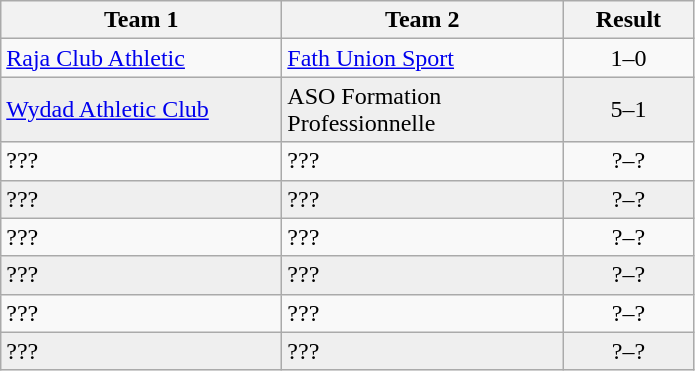<table class="wikitable">
<tr>
<th width="180">Team 1</th>
<th width="180">Team 2</th>
<th width="80">Result</th>
</tr>
<tr>
<td><a href='#'>Raja Club Athletic</a></td>
<td><a href='#'>Fath Union Sport</a></td>
<td align="center">1–0</td>
</tr>
<tr style="background:#EFEFEF">
<td><a href='#'>Wydad Athletic Club</a></td>
<td>ASO Formation Professionnelle</td>
<td align="center">5–1</td>
</tr>
<tr>
<td>???</td>
<td>???</td>
<td align="center">?–?</td>
</tr>
<tr style="background:#EFEFEF">
<td>???</td>
<td>???</td>
<td align="center">?–?</td>
</tr>
<tr>
<td>???</td>
<td>???</td>
<td align="center">?–?</td>
</tr>
<tr style="background:#EFEFEF">
<td>???</td>
<td>???</td>
<td align="center">?–?</td>
</tr>
<tr>
<td>???</td>
<td>???</td>
<td align="center">?–?</td>
</tr>
<tr style="background:#EFEFEF">
<td>???</td>
<td>???</td>
<td align="center">?–?</td>
</tr>
</table>
